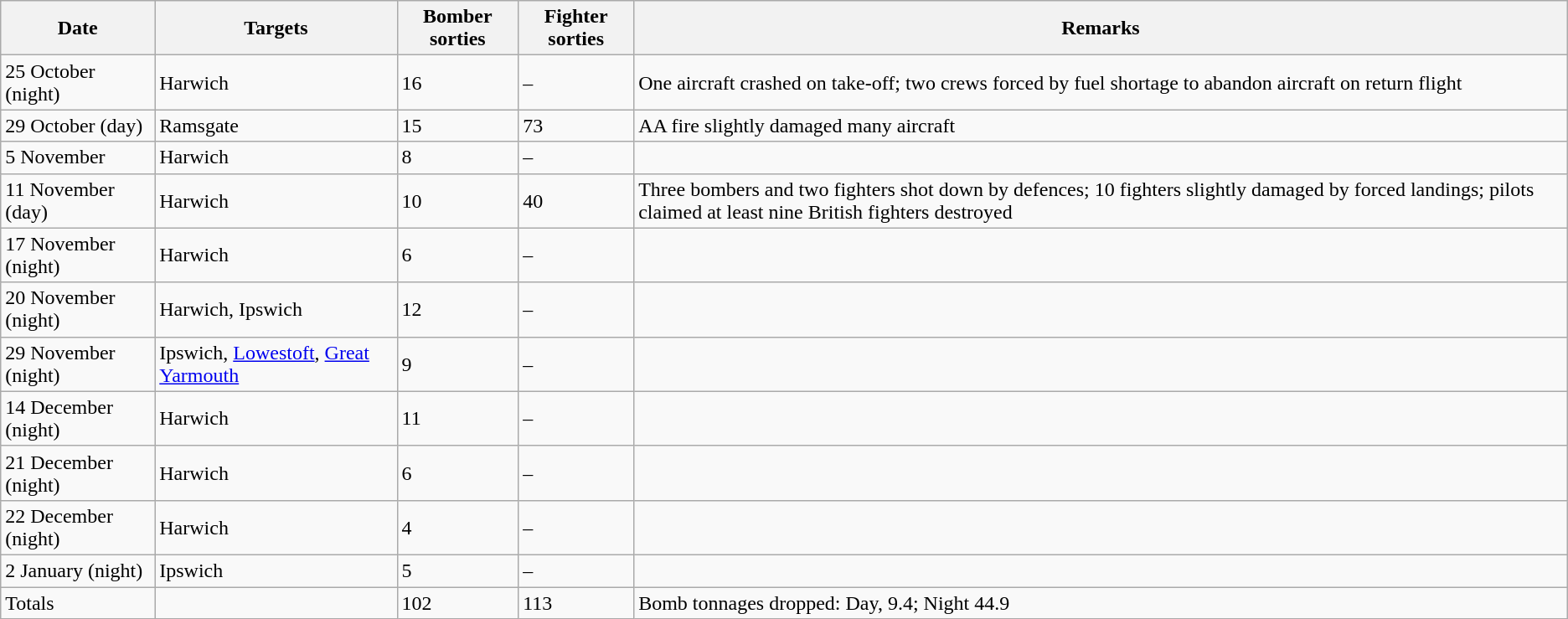<table class="wikitable">
<tr>
<th>Date</th>
<th>Targets</th>
<th>Bomber sorties</th>
<th>Fighter sorties</th>
<th>Remarks</th>
</tr>
<tr>
<td>25 October (night)</td>
<td>Harwich</td>
<td>16</td>
<td>–</td>
<td>One aircraft crashed on take-off; two crews forced by fuel shortage to abandon aircraft on return flight</td>
</tr>
<tr>
<td>29 October (day)</td>
<td>Ramsgate</td>
<td>15</td>
<td>73</td>
<td>AA fire slightly damaged many aircraft</td>
</tr>
<tr>
<td>5 November</td>
<td>Harwich</td>
<td>8</td>
<td>–</td>
<td></td>
</tr>
<tr>
<td>11 November (day)</td>
<td>Harwich</td>
<td>10</td>
<td>40</td>
<td>Three bombers and two fighters shot down by defences; 10 fighters slightly damaged by forced landings; pilots claimed at least nine British fighters destroyed</td>
</tr>
<tr>
<td>17 November (night)</td>
<td>Harwich</td>
<td>6</td>
<td>–</td>
<td></td>
</tr>
<tr>
<td>20 November (night)</td>
<td>Harwich, Ipswich</td>
<td>12</td>
<td>–</td>
<td></td>
</tr>
<tr>
<td>29 November (night)</td>
<td>Ipswich, <a href='#'>Lowestoft</a>, <a href='#'>Great Yarmouth</a></td>
<td>9</td>
<td>–</td>
<td></td>
</tr>
<tr>
<td>14 December (night)</td>
<td>Harwich</td>
<td>11</td>
<td>–</td>
<td></td>
</tr>
<tr>
<td>21 December (night)</td>
<td>Harwich</td>
<td>6</td>
<td>–</td>
<td></td>
</tr>
<tr>
<td>22 December (night)</td>
<td>Harwich</td>
<td>4</td>
<td>–</td>
<td></td>
</tr>
<tr>
<td>2 January (night)</td>
<td>Ipswich</td>
<td>5</td>
<td>–</td>
<td></td>
</tr>
<tr>
<td>Totals</td>
<td></td>
<td>102</td>
<td>113</td>
<td>Bomb tonnages dropped: Day, 9.4; Night 44.9</td>
</tr>
</table>
